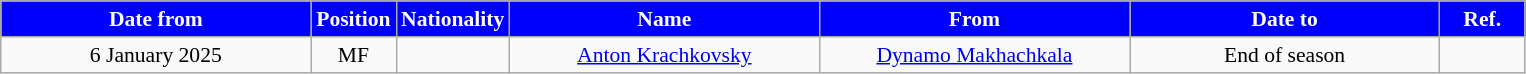<table class="wikitable" style="text-align:center; font-size:90%; ">
<tr>
<th style="background:#0000ff; color:#FFFFFF; width:200px;">Date from</th>
<th style="background:#0000ff; color:#FFFFFF; width:50px;">Position</th>
<th style="background:#0000ff; color:#FFFFFF; width:50px;">Nationality</th>
<th style="background:#0000ff; color:#FFFFFF; width:200px;">Name</th>
<th style="background:#0000ff; color:#FFFFFF; width:200px;">From</th>
<th style="background:#0000ff; color:#FFFFFF; width:200px;">Date to</th>
<th style="background:#0000ff; color:#FFFFFF; width:50px;">Ref.</th>
</tr>
<tr>
<td>6 January 2025</td>
<td>MF</td>
<td></td>
<td><a href='#'>Anton Krachkovsky</a></td>
<td><a href='#'>Dynamo Makhachkala</a></td>
<td>End of season</td>
<td></td>
</tr>
</table>
